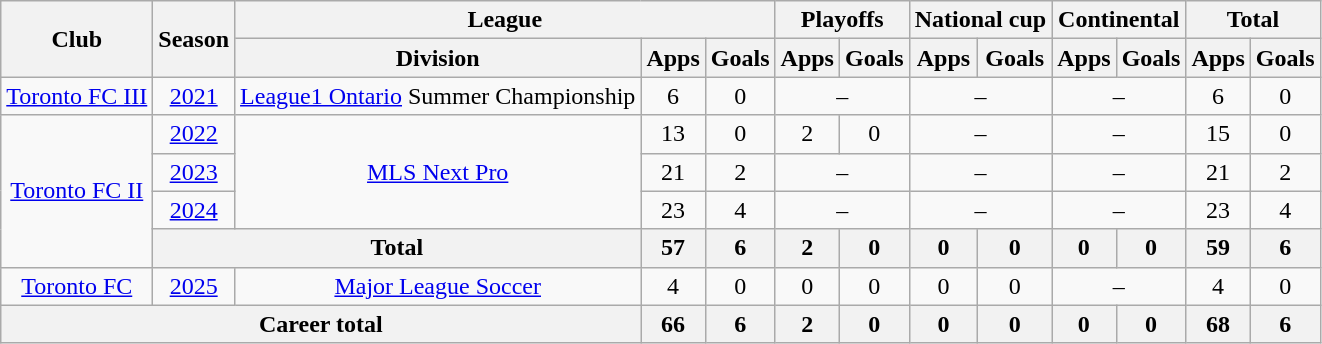<table class="wikitable" style="text-align: center">
<tr>
<th rowspan="2">Club</th>
<th rowspan="2">Season</th>
<th colspan="3">League</th>
<th colspan="2">Playoffs</th>
<th colspan="2">National cup</th>
<th colspan="2">Continental</th>
<th colspan="2">Total</th>
</tr>
<tr>
<th>Division</th>
<th>Apps</th>
<th>Goals</th>
<th>Apps</th>
<th>Goals</th>
<th>Apps</th>
<th>Goals</th>
<th>Apps</th>
<th>Goals</th>
<th>Apps</th>
<th>Goals</th>
</tr>
<tr>
<td><a href='#'>Toronto FC III</a></td>
<td><a href='#'>2021</a></td>
<td><a href='#'>League1 Ontario</a> Summer Championship</td>
<td>6</td>
<td>0</td>
<td colspan="2">–</td>
<td colspan="2">–</td>
<td colspan="2">–</td>
<td>6</td>
<td>0</td>
</tr>
<tr>
<td rowspan="4"><a href='#'>Toronto FC II</a></td>
<td><a href='#'>2022</a></td>
<td rowspan="3"><a href='#'>MLS Next Pro</a></td>
<td>13</td>
<td>0</td>
<td>2</td>
<td>0</td>
<td colspan="2">–</td>
<td colspan="2">–</td>
<td>15</td>
<td>0</td>
</tr>
<tr>
<td><a href='#'>2023</a></td>
<td>21</td>
<td>2</td>
<td colspan="2">–</td>
<td colspan="2">–</td>
<td colspan="2">–</td>
<td>21</td>
<td>2</td>
</tr>
<tr>
<td><a href='#'>2024</a></td>
<td>23</td>
<td>4</td>
<td colspan="2">–</td>
<td colspan="2">–</td>
<td colspan="2">–</td>
<td>23</td>
<td>4</td>
</tr>
<tr>
<th colspan="2">Total</th>
<th>57</th>
<th>6</th>
<th>2</th>
<th>0</th>
<th>0</th>
<th>0</th>
<th>0</th>
<th>0</th>
<th>59</th>
<th>6</th>
</tr>
<tr>
<td><a href='#'>Toronto FC</a></td>
<td><a href='#'>2025</a></td>
<td><a href='#'>Major League Soccer</a></td>
<td>4</td>
<td>0</td>
<td>0</td>
<td>0</td>
<td>0</td>
<td>0</td>
<td colspan="2">–</td>
<td>4</td>
<td>0</td>
</tr>
<tr>
<th colspan="3">Career total</th>
<th>66</th>
<th>6</th>
<th>2</th>
<th>0</th>
<th>0</th>
<th>0</th>
<th>0</th>
<th>0</th>
<th>68</th>
<th>6</th>
</tr>
</table>
